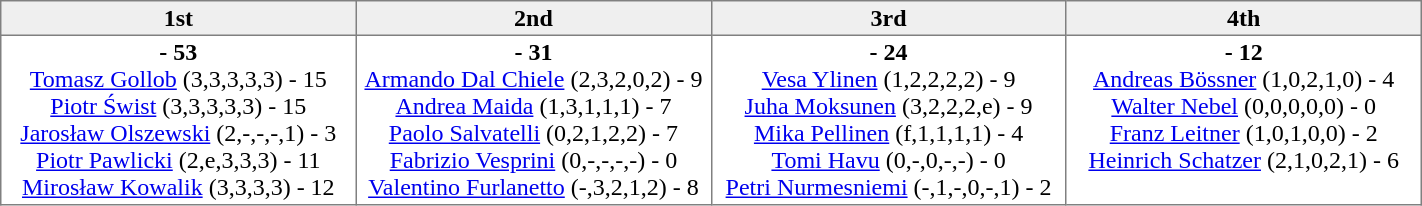<table border="1" cellpadding="2" cellspacing="0" style="width:75%; border-collapse:collapse">
<tr style="text-align:center; background:#efefef;">
<th width=20% >1st</th>
<th width=20% >2nd</th>
<th width=20% >3rd</th>
<th width=20%>4th</th>
</tr>
<tr align=center>
<td valign=top ><strong> - 53</strong><br><a href='#'>Tomasz Gollob</a> (3,3,3,3,3) - 15<br><a href='#'>Piotr Świst</a> (3,3,3,3,3) - 15<br><a href='#'>Jarosław Olszewski</a> (2,-,-,-,1) - 3<br><a href='#'>Piotr Pawlicki</a> (2,e,3,3,3) - 11<br><a href='#'>Mirosław Kowalik</a> (3,3,3,3) - 12</td>
<td valign=top ><strong> - 31</strong><br><a href='#'>Armando Dal Chiele</a> (2,3,2,0,2) - 9<br><a href='#'>Andrea Maida</a> (1,3,1,1,1) - 7<br><a href='#'>Paolo Salvatelli</a> (0,2,1,2,2) - 7<br><a href='#'>Fabrizio Vesprini</a> (0,-,-,-,-) - 0<br><a href='#'>Valentino Furlanetto</a> (-,3,2,1,2) - 8</td>
<td valign=top ><strong> - 24</strong><br><a href='#'>Vesa Ylinen</a> (1,2,2,2,2) - 9<br><a href='#'>Juha Moksunen</a> (3,2,2,2,e) - 9<br><a href='#'>Mika Pellinen</a> (f,1,1,1,1) - 4<br><a href='#'>Tomi Havu</a> (0,-,0,-,-) - 0<br><a href='#'>Petri Nurmesniemi</a> (-,1,-,0,-,1) - 2</td>
<td valign=top><strong> - 12</strong><br><a href='#'>Andreas Bössner</a> (1,0,2,1,0) - 4<br><a href='#'>Walter Nebel</a> (0,0,0,0,0) - 0<br><a href='#'>Franz Leitner</a> (1,0,1,0,0) - 2 <br><a href='#'>Heinrich Schatzer</a> (2,1,0,2,1) - 6</td>
</tr>
</table>
